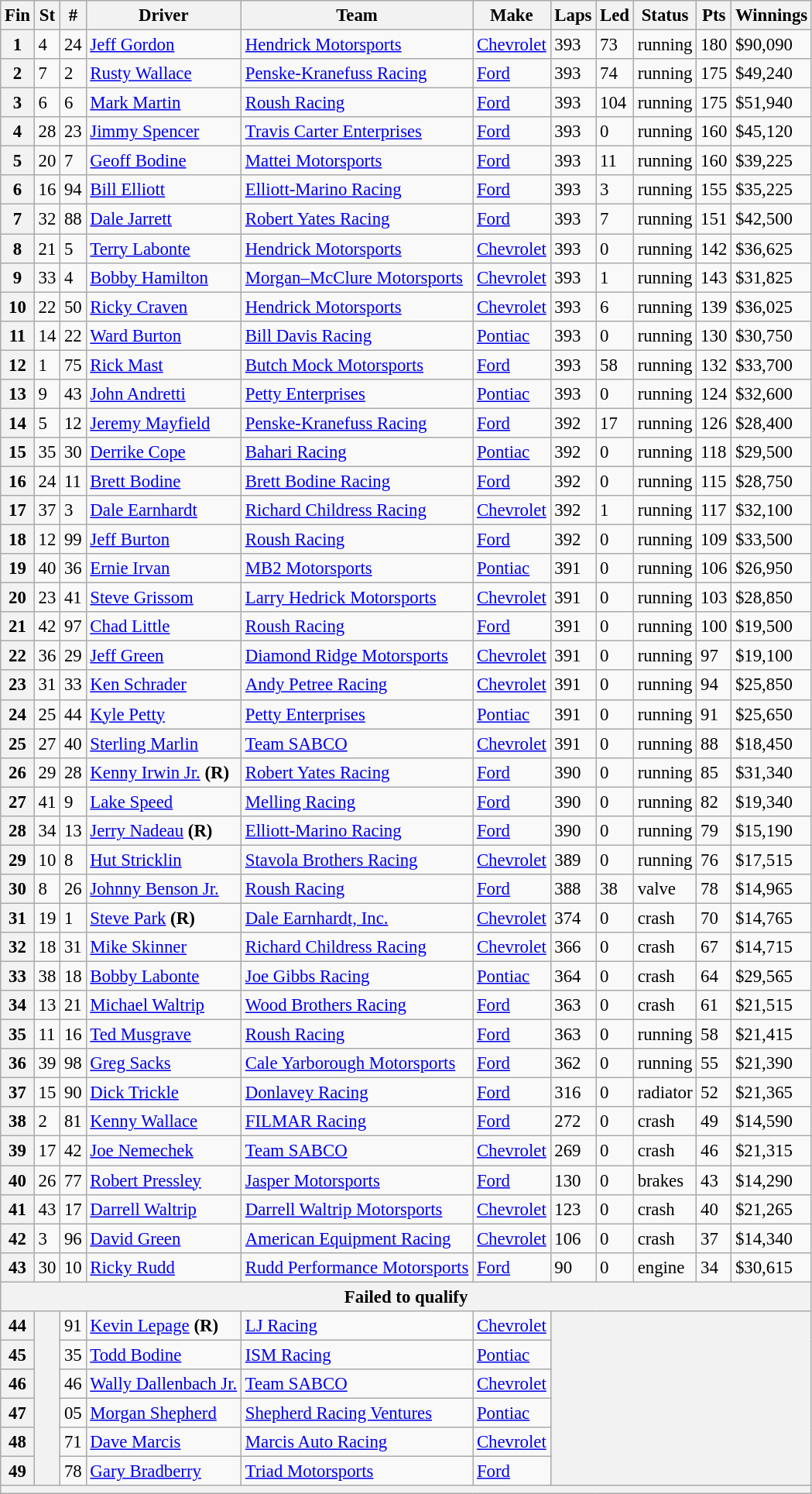<table class="wikitable" style="font-size:95%">
<tr>
<th>Fin</th>
<th>St</th>
<th>#</th>
<th>Driver</th>
<th>Team</th>
<th>Make</th>
<th>Laps</th>
<th>Led</th>
<th>Status</th>
<th>Pts</th>
<th>Winnings</th>
</tr>
<tr>
<th>1</th>
<td>4</td>
<td>24</td>
<td><a href='#'>Jeff Gordon</a></td>
<td><a href='#'>Hendrick Motorsports</a></td>
<td><a href='#'>Chevrolet</a></td>
<td>393</td>
<td>73</td>
<td>running</td>
<td>180</td>
<td>$90,090</td>
</tr>
<tr>
<th>2</th>
<td>7</td>
<td>2</td>
<td><a href='#'>Rusty Wallace</a></td>
<td><a href='#'>Penske-Kranefuss Racing</a></td>
<td><a href='#'>Ford</a></td>
<td>393</td>
<td>74</td>
<td>running</td>
<td>175</td>
<td>$49,240</td>
</tr>
<tr>
<th>3</th>
<td>6</td>
<td>6</td>
<td><a href='#'>Mark Martin</a></td>
<td><a href='#'>Roush Racing</a></td>
<td><a href='#'>Ford</a></td>
<td>393</td>
<td>104</td>
<td>running</td>
<td>175</td>
<td>$51,940</td>
</tr>
<tr>
<th>4</th>
<td>28</td>
<td>23</td>
<td><a href='#'>Jimmy Spencer</a></td>
<td><a href='#'>Travis Carter Enterprises</a></td>
<td><a href='#'>Ford</a></td>
<td>393</td>
<td>0</td>
<td>running</td>
<td>160</td>
<td>$45,120</td>
</tr>
<tr>
<th>5</th>
<td>20</td>
<td>7</td>
<td><a href='#'>Geoff Bodine</a></td>
<td><a href='#'>Mattei Motorsports</a></td>
<td><a href='#'>Ford</a></td>
<td>393</td>
<td>11</td>
<td>running</td>
<td>160</td>
<td>$39,225</td>
</tr>
<tr>
<th>6</th>
<td>16</td>
<td>94</td>
<td><a href='#'>Bill Elliott</a></td>
<td><a href='#'>Elliott-Marino Racing</a></td>
<td><a href='#'>Ford</a></td>
<td>393</td>
<td>3</td>
<td>running</td>
<td>155</td>
<td>$35,225</td>
</tr>
<tr>
<th>7</th>
<td>32</td>
<td>88</td>
<td><a href='#'>Dale Jarrett</a></td>
<td><a href='#'>Robert Yates Racing</a></td>
<td><a href='#'>Ford</a></td>
<td>393</td>
<td>7</td>
<td>running</td>
<td>151</td>
<td>$42,500</td>
</tr>
<tr>
<th>8</th>
<td>21</td>
<td>5</td>
<td><a href='#'>Terry Labonte</a></td>
<td><a href='#'>Hendrick Motorsports</a></td>
<td><a href='#'>Chevrolet</a></td>
<td>393</td>
<td>0</td>
<td>running</td>
<td>142</td>
<td>$36,625</td>
</tr>
<tr>
<th>9</th>
<td>33</td>
<td>4</td>
<td><a href='#'>Bobby Hamilton</a></td>
<td><a href='#'>Morgan–McClure Motorsports</a></td>
<td><a href='#'>Chevrolet</a></td>
<td>393</td>
<td>1</td>
<td>running</td>
<td>143</td>
<td>$31,825</td>
</tr>
<tr>
<th>10</th>
<td>22</td>
<td>50</td>
<td><a href='#'>Ricky Craven</a></td>
<td><a href='#'>Hendrick Motorsports</a></td>
<td><a href='#'>Chevrolet</a></td>
<td>393</td>
<td>6</td>
<td>running</td>
<td>139</td>
<td>$36,025</td>
</tr>
<tr>
<th>11</th>
<td>14</td>
<td>22</td>
<td><a href='#'>Ward Burton</a></td>
<td><a href='#'>Bill Davis Racing</a></td>
<td><a href='#'>Pontiac</a></td>
<td>393</td>
<td>0</td>
<td>running</td>
<td>130</td>
<td>$30,750</td>
</tr>
<tr>
<th>12</th>
<td>1</td>
<td>75</td>
<td><a href='#'>Rick Mast</a></td>
<td><a href='#'>Butch Mock Motorsports</a></td>
<td><a href='#'>Ford</a></td>
<td>393</td>
<td>58</td>
<td>running</td>
<td>132</td>
<td>$33,700</td>
</tr>
<tr>
<th>13</th>
<td>9</td>
<td>43</td>
<td><a href='#'>John Andretti</a></td>
<td><a href='#'>Petty Enterprises</a></td>
<td><a href='#'>Pontiac</a></td>
<td>393</td>
<td>0</td>
<td>running</td>
<td>124</td>
<td>$32,600</td>
</tr>
<tr>
<th>14</th>
<td>5</td>
<td>12</td>
<td><a href='#'>Jeremy Mayfield</a></td>
<td><a href='#'>Penske-Kranefuss Racing</a></td>
<td><a href='#'>Ford</a></td>
<td>392</td>
<td>17</td>
<td>running</td>
<td>126</td>
<td>$28,400</td>
</tr>
<tr>
<th>15</th>
<td>35</td>
<td>30</td>
<td><a href='#'>Derrike Cope</a></td>
<td><a href='#'>Bahari Racing</a></td>
<td><a href='#'>Pontiac</a></td>
<td>392</td>
<td>0</td>
<td>running</td>
<td>118</td>
<td>$29,500</td>
</tr>
<tr>
<th>16</th>
<td>24</td>
<td>11</td>
<td><a href='#'>Brett Bodine</a></td>
<td><a href='#'>Brett Bodine Racing</a></td>
<td><a href='#'>Ford</a></td>
<td>392</td>
<td>0</td>
<td>running</td>
<td>115</td>
<td>$28,750</td>
</tr>
<tr>
<th>17</th>
<td>37</td>
<td>3</td>
<td><a href='#'>Dale Earnhardt</a></td>
<td><a href='#'>Richard Childress Racing</a></td>
<td><a href='#'>Chevrolet</a></td>
<td>392</td>
<td>1</td>
<td>running</td>
<td>117</td>
<td>$32,100</td>
</tr>
<tr>
<th>18</th>
<td>12</td>
<td>99</td>
<td><a href='#'>Jeff Burton</a></td>
<td><a href='#'>Roush Racing</a></td>
<td><a href='#'>Ford</a></td>
<td>392</td>
<td>0</td>
<td>running</td>
<td>109</td>
<td>$33,500</td>
</tr>
<tr>
<th>19</th>
<td>40</td>
<td>36</td>
<td><a href='#'>Ernie Irvan</a></td>
<td><a href='#'>MB2 Motorsports</a></td>
<td><a href='#'>Pontiac</a></td>
<td>391</td>
<td>0</td>
<td>running</td>
<td>106</td>
<td>$26,950</td>
</tr>
<tr>
<th>20</th>
<td>23</td>
<td>41</td>
<td><a href='#'>Steve Grissom</a></td>
<td><a href='#'>Larry Hedrick Motorsports</a></td>
<td><a href='#'>Chevrolet</a></td>
<td>391</td>
<td>0</td>
<td>running</td>
<td>103</td>
<td>$28,850</td>
</tr>
<tr>
<th>21</th>
<td>42</td>
<td>97</td>
<td><a href='#'>Chad Little</a></td>
<td><a href='#'>Roush Racing</a></td>
<td><a href='#'>Ford</a></td>
<td>391</td>
<td>0</td>
<td>running</td>
<td>100</td>
<td>$19,500</td>
</tr>
<tr>
<th>22</th>
<td>36</td>
<td>29</td>
<td><a href='#'>Jeff Green</a></td>
<td><a href='#'>Diamond Ridge Motorsports</a></td>
<td><a href='#'>Chevrolet</a></td>
<td>391</td>
<td>0</td>
<td>running</td>
<td>97</td>
<td>$19,100</td>
</tr>
<tr>
<th>23</th>
<td>31</td>
<td>33</td>
<td><a href='#'>Ken Schrader</a></td>
<td><a href='#'>Andy Petree Racing</a></td>
<td><a href='#'>Chevrolet</a></td>
<td>391</td>
<td>0</td>
<td>running</td>
<td>94</td>
<td>$25,850</td>
</tr>
<tr>
<th>24</th>
<td>25</td>
<td>44</td>
<td><a href='#'>Kyle Petty</a></td>
<td><a href='#'>Petty Enterprises</a></td>
<td><a href='#'>Pontiac</a></td>
<td>391</td>
<td>0</td>
<td>running</td>
<td>91</td>
<td>$25,650</td>
</tr>
<tr>
<th>25</th>
<td>27</td>
<td>40</td>
<td><a href='#'>Sterling Marlin</a></td>
<td><a href='#'>Team SABCO</a></td>
<td><a href='#'>Chevrolet</a></td>
<td>391</td>
<td>0</td>
<td>running</td>
<td>88</td>
<td>$18,450</td>
</tr>
<tr>
<th>26</th>
<td>29</td>
<td>28</td>
<td><a href='#'>Kenny Irwin Jr.</a> <strong>(R)</strong></td>
<td><a href='#'>Robert Yates Racing</a></td>
<td><a href='#'>Ford</a></td>
<td>390</td>
<td>0</td>
<td>running</td>
<td>85</td>
<td>$31,340</td>
</tr>
<tr>
<th>27</th>
<td>41</td>
<td>9</td>
<td><a href='#'>Lake Speed</a></td>
<td><a href='#'>Melling Racing</a></td>
<td><a href='#'>Ford</a></td>
<td>390</td>
<td>0</td>
<td>running</td>
<td>82</td>
<td>$19,340</td>
</tr>
<tr>
<th>28</th>
<td>34</td>
<td>13</td>
<td><a href='#'>Jerry Nadeau</a> <strong>(R)</strong></td>
<td><a href='#'>Elliott-Marino Racing</a></td>
<td><a href='#'>Ford</a></td>
<td>390</td>
<td>0</td>
<td>running</td>
<td>79</td>
<td>$15,190</td>
</tr>
<tr>
<th>29</th>
<td>10</td>
<td>8</td>
<td><a href='#'>Hut Stricklin</a></td>
<td><a href='#'>Stavola Brothers Racing</a></td>
<td><a href='#'>Chevrolet</a></td>
<td>389</td>
<td>0</td>
<td>running</td>
<td>76</td>
<td>$17,515</td>
</tr>
<tr>
<th>30</th>
<td>8</td>
<td>26</td>
<td><a href='#'>Johnny Benson Jr.</a></td>
<td><a href='#'>Roush Racing</a></td>
<td><a href='#'>Ford</a></td>
<td>388</td>
<td>38</td>
<td>valve</td>
<td>78</td>
<td>$14,965</td>
</tr>
<tr>
<th>31</th>
<td>19</td>
<td>1</td>
<td><a href='#'>Steve Park</a> <strong>(R)</strong></td>
<td><a href='#'>Dale Earnhardt, Inc.</a></td>
<td><a href='#'>Chevrolet</a></td>
<td>374</td>
<td>0</td>
<td>crash</td>
<td>70</td>
<td>$14,765</td>
</tr>
<tr>
<th>32</th>
<td>18</td>
<td>31</td>
<td><a href='#'>Mike Skinner</a></td>
<td><a href='#'>Richard Childress Racing</a></td>
<td><a href='#'>Chevrolet</a></td>
<td>366</td>
<td>0</td>
<td>crash</td>
<td>67</td>
<td>$14,715</td>
</tr>
<tr>
<th>33</th>
<td>38</td>
<td>18</td>
<td><a href='#'>Bobby Labonte</a></td>
<td><a href='#'>Joe Gibbs Racing</a></td>
<td><a href='#'>Pontiac</a></td>
<td>364</td>
<td>0</td>
<td>crash</td>
<td>64</td>
<td>$29,565</td>
</tr>
<tr>
<th>34</th>
<td>13</td>
<td>21</td>
<td><a href='#'>Michael Waltrip</a></td>
<td><a href='#'>Wood Brothers Racing</a></td>
<td><a href='#'>Ford</a></td>
<td>363</td>
<td>0</td>
<td>crash</td>
<td>61</td>
<td>$21,515</td>
</tr>
<tr>
<th>35</th>
<td>11</td>
<td>16</td>
<td><a href='#'>Ted Musgrave</a></td>
<td><a href='#'>Roush Racing</a></td>
<td><a href='#'>Ford</a></td>
<td>363</td>
<td>0</td>
<td>running</td>
<td>58</td>
<td>$21,415</td>
</tr>
<tr>
<th>36</th>
<td>39</td>
<td>98</td>
<td><a href='#'>Greg Sacks</a></td>
<td><a href='#'>Cale Yarborough Motorsports</a></td>
<td><a href='#'>Ford</a></td>
<td>362</td>
<td>0</td>
<td>running</td>
<td>55</td>
<td>$21,390</td>
</tr>
<tr>
<th>37</th>
<td>15</td>
<td>90</td>
<td><a href='#'>Dick Trickle</a></td>
<td><a href='#'>Donlavey Racing</a></td>
<td><a href='#'>Ford</a></td>
<td>316</td>
<td>0</td>
<td>radiator</td>
<td>52</td>
<td>$21,365</td>
</tr>
<tr>
<th>38</th>
<td>2</td>
<td>81</td>
<td><a href='#'>Kenny Wallace</a></td>
<td><a href='#'>FILMAR Racing</a></td>
<td><a href='#'>Ford</a></td>
<td>272</td>
<td>0</td>
<td>crash</td>
<td>49</td>
<td>$14,590</td>
</tr>
<tr>
<th>39</th>
<td>17</td>
<td>42</td>
<td><a href='#'>Joe Nemechek</a></td>
<td><a href='#'>Team SABCO</a></td>
<td><a href='#'>Chevrolet</a></td>
<td>269</td>
<td>0</td>
<td>crash</td>
<td>46</td>
<td>$21,315</td>
</tr>
<tr>
<th>40</th>
<td>26</td>
<td>77</td>
<td><a href='#'>Robert Pressley</a></td>
<td><a href='#'>Jasper Motorsports</a></td>
<td><a href='#'>Ford</a></td>
<td>130</td>
<td>0</td>
<td>brakes</td>
<td>43</td>
<td>$14,290</td>
</tr>
<tr>
<th>41</th>
<td>43</td>
<td>17</td>
<td><a href='#'>Darrell Waltrip</a></td>
<td><a href='#'>Darrell Waltrip Motorsports</a></td>
<td><a href='#'>Chevrolet</a></td>
<td>123</td>
<td>0</td>
<td>crash</td>
<td>40</td>
<td>$21,265</td>
</tr>
<tr>
<th>42</th>
<td>3</td>
<td>96</td>
<td><a href='#'>David Green</a></td>
<td><a href='#'>American Equipment Racing</a></td>
<td><a href='#'>Chevrolet</a></td>
<td>106</td>
<td>0</td>
<td>crash</td>
<td>37</td>
<td>$14,340</td>
</tr>
<tr>
<th>43</th>
<td>30</td>
<td>10</td>
<td><a href='#'>Ricky Rudd</a></td>
<td><a href='#'>Rudd Performance Motorsports</a></td>
<td><a href='#'>Ford</a></td>
<td>90</td>
<td>0</td>
<td>engine</td>
<td>34</td>
<td>$30,615</td>
</tr>
<tr>
<th colspan="11">Failed to qualify</th>
</tr>
<tr>
<th>44</th>
<th rowspan="6"></th>
<td>91</td>
<td><a href='#'>Kevin Lepage</a> <strong>(R)</strong></td>
<td><a href='#'>LJ Racing</a></td>
<td><a href='#'>Chevrolet</a></td>
<th colspan="5" rowspan="6"></th>
</tr>
<tr>
<th>45</th>
<td>35</td>
<td><a href='#'>Todd Bodine</a></td>
<td><a href='#'>ISM Racing</a></td>
<td><a href='#'>Pontiac</a></td>
</tr>
<tr>
<th>46</th>
<td>46</td>
<td><a href='#'>Wally Dallenbach Jr.</a></td>
<td><a href='#'>Team SABCO</a></td>
<td><a href='#'>Chevrolet</a></td>
</tr>
<tr>
<th>47</th>
<td>05</td>
<td><a href='#'>Morgan Shepherd</a></td>
<td><a href='#'>Shepherd Racing Ventures</a></td>
<td><a href='#'>Pontiac</a></td>
</tr>
<tr>
<th>48</th>
<td>71</td>
<td><a href='#'>Dave Marcis</a></td>
<td><a href='#'>Marcis Auto Racing</a></td>
<td><a href='#'>Chevrolet</a></td>
</tr>
<tr>
<th>49</th>
<td>78</td>
<td><a href='#'>Gary Bradberry</a></td>
<td><a href='#'>Triad Motorsports</a></td>
<td><a href='#'>Ford</a></td>
</tr>
<tr>
<th colspan="11"></th>
</tr>
</table>
